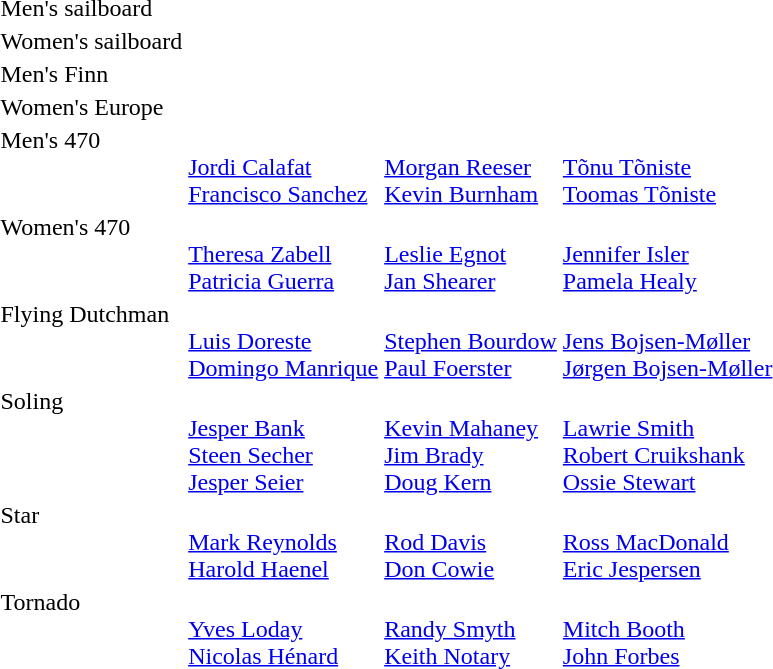<table>
<tr>
<td>Men's sailboard<br></td>
<td></td>
<td></td>
<td></td>
</tr>
<tr>
<td>Women's sailboard<br></td>
<td></td>
<td></td>
<td></td>
</tr>
<tr>
<td>Men's Finn<br></td>
<td></td>
<td></td>
<td></td>
</tr>
<tr>
<td>Women's Europe<br></td>
<td></td>
<td></td>
<td></td>
</tr>
<tr valign="top">
<td>Men's 470<br></td>
<td><br><a href='#'>Jordi Calafat</a><br><a href='#'>Francisco Sanchez</a></td>
<td><br><a href='#'>Morgan Reeser</a><br><a href='#'>Kevin Burnham</a></td>
<td><br><a href='#'>Tõnu Tõniste</a><br><a href='#'>Toomas Tõniste</a></td>
</tr>
<tr valign="top">
<td>Women's 470<br></td>
<td><br><a href='#'>Theresa Zabell</a><br><a href='#'>Patricia Guerra</a></td>
<td><br><a href='#'>Leslie Egnot</a><br><a href='#'>Jan Shearer</a></td>
<td><br><a href='#'>Jennifer Isler</a><br><a href='#'>Pamela Healy</a></td>
</tr>
<tr valign="top">
<td>Flying Dutchman<br></td>
<td><br><a href='#'>Luis Doreste</a><br><a href='#'>Domingo Manrique</a></td>
<td><br><a href='#'>Stephen Bourdow</a><br><a href='#'>Paul Foerster</a></td>
<td><br><a href='#'>Jens Bojsen-Møller</a><br><a href='#'>Jørgen Bojsen-Møller</a></td>
</tr>
<tr valign="top">
<td>Soling<br></td>
<td><br><a href='#'>Jesper Bank</a><br><a href='#'>Steen Secher</a><br><a href='#'>Jesper Seier</a></td>
<td><br><a href='#'>Kevin Mahaney</a><br><a href='#'>Jim Brady</a><br><a href='#'>Doug Kern</a></td>
<td><br><a href='#'>Lawrie Smith</a><br><a href='#'>Robert Cruikshank</a><br><a href='#'>Ossie Stewart</a></td>
</tr>
<tr valign="top">
<td>Star<br></td>
<td><br><a href='#'>Mark Reynolds</a><br><a href='#'>Harold Haenel</a></td>
<td><br><a href='#'>Rod Davis</a><br><a href='#'>Don Cowie</a></td>
<td><br><a href='#'>Ross MacDonald</a><br><a href='#'>Eric Jespersen</a></td>
</tr>
<tr valign="top">
<td>Tornado<br></td>
<td><br><a href='#'>Yves Loday</a><br><a href='#'>Nicolas Hénard</a></td>
<td><br><a href='#'>Randy Smyth</a><br><a href='#'>Keith Notary</a></td>
<td><br><a href='#'>Mitch Booth</a><br><a href='#'>John Forbes</a></td>
</tr>
</table>
